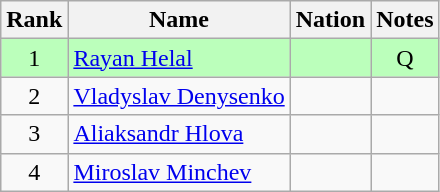<table class="wikitable sortable" style="text-align:center">
<tr>
<th>Rank</th>
<th>Name</th>
<th>Nation</th>
<th>Notes</th>
</tr>
<tr bgcolor=bbffbb>
<td>1</td>
<td align=left><a href='#'>Rayan Helal</a></td>
<td align=left></td>
<td>Q</td>
</tr>
<tr>
<td>2</td>
<td align=left><a href='#'>Vladyslav Denysenko</a></td>
<td align=left></td>
<td></td>
</tr>
<tr>
<td>3</td>
<td align=left><a href='#'>Aliaksandr Hlova</a></td>
<td align=left></td>
<td></td>
</tr>
<tr>
<td>4</td>
<td align=left><a href='#'>Miroslav Minchev</a></td>
<td align=left></td>
<td></td>
</tr>
</table>
